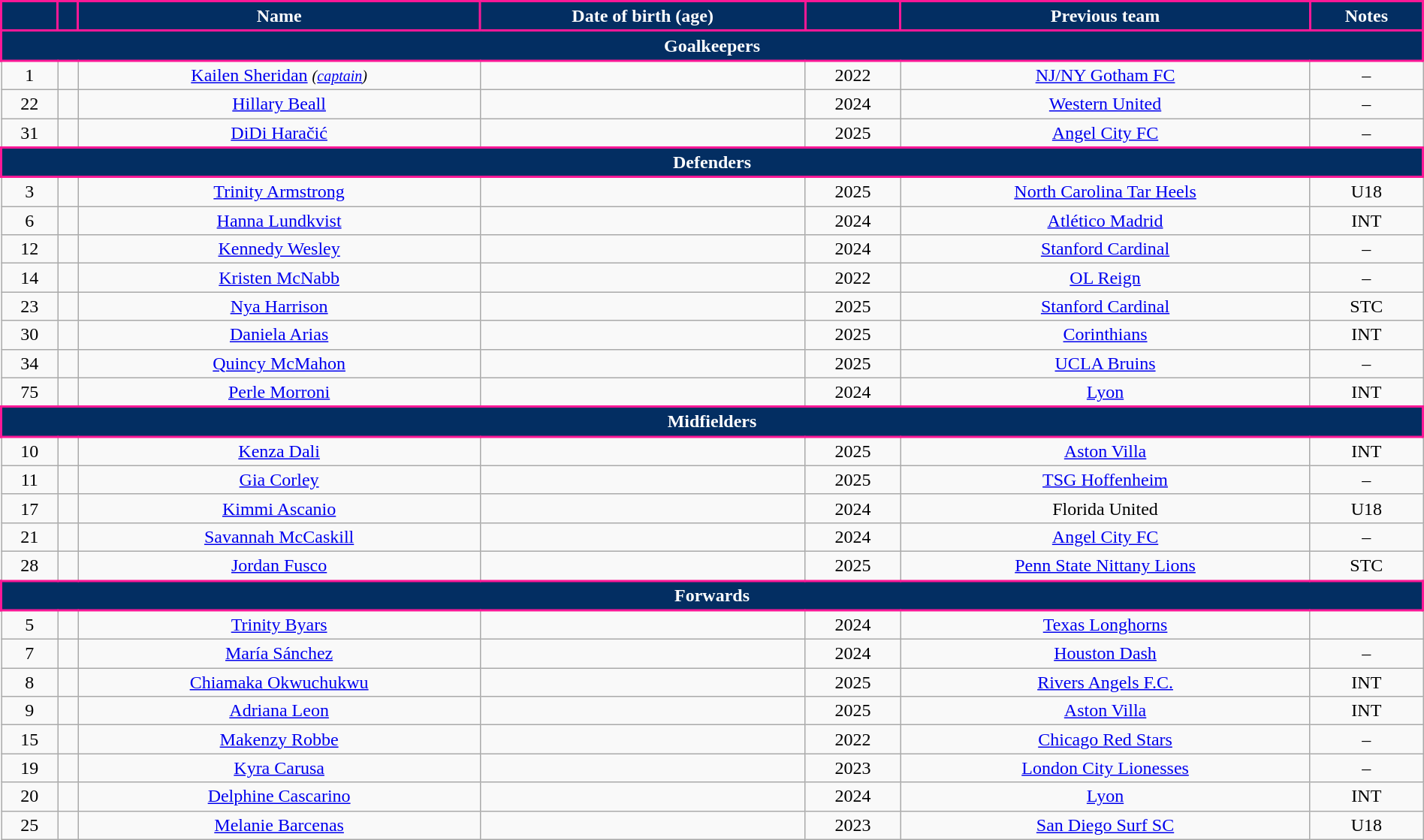<table class="wikitable" style="text-align:center; width:100%;">
<tr>
<th style="background:#032E62; color:white; border:2px solid #FC1896;"></th>
<th style="background:#032E62; color:white; border:2px solid #FC1896;"></th>
<th style="background:#032E62; color:white; border:2px solid #FC1896;">Name</th>
<th style="background:#032E62; color:white; border:2px solid #FC1896;">Date of birth (age)</th>
<th style="background:#032E62; color:white; border:2px solid #FC1896;"></th>
<th style="background:#032E62; color:white; border:2px solid #FC1896;">Previous team</th>
<th style="background:#032E62; color:white; border:2px solid #FC1896;">Notes</th>
</tr>
<tr>
<th colspan="7" style="background:#032E62; color:white; border:2px solid #FC1896;">Goalkeepers</th>
</tr>
<tr>
<td>1</td>
<td></td>
<td><a href='#'>Kailen Sheridan</a> <em><small>(<a href='#'>captain</a>)</small></em></td>
<td></td>
<td>2022</td>
<td> <a href='#'>NJ/NY Gotham FC</a></td>
<td>–</td>
</tr>
<tr>
<td>22</td>
<td></td>
<td><a href='#'>Hillary Beall</a></td>
<td></td>
<td>2024</td>
<td> <a href='#'>Western United</a></td>
<td>–</td>
</tr>
<tr>
<td>31</td>
<td></td>
<td><a href='#'>DiDi Haračić</a></td>
<td></td>
<td>2025</td>
<td> <a href='#'>Angel City FC</a></td>
<td>–</td>
</tr>
<tr>
<th colspan="7" style="background:#032E62; color:white; border:2px solid #FC1896;">Defenders</th>
</tr>
<tr>
<td>3</td>
<td></td>
<td><a href='#'>Trinity Armstrong</a></td>
<td></td>
<td>2025</td>
<td> <a href='#'>North Carolina Tar Heels</a></td>
<td>U18</td>
</tr>
<tr>
<td>6</td>
<td></td>
<td><a href='#'>Hanna Lundkvist</a></td>
<td></td>
<td>2024</td>
<td> <a href='#'>Atlético Madrid</a></td>
<td>INT</td>
</tr>
<tr>
<td>12</td>
<td></td>
<td><a href='#'>Kennedy Wesley</a></td>
<td></td>
<td>2024</td>
<td> <a href='#'>Stanford Cardinal</a></td>
<td>–</td>
</tr>
<tr>
<td>14</td>
<td></td>
<td><a href='#'>Kristen McNabb</a></td>
<td></td>
<td>2022</td>
<td> <a href='#'>OL Reign</a></td>
<td>–</td>
</tr>
<tr>
<td>23</td>
<td></td>
<td><a href='#'>Nya Harrison</a></td>
<td></td>
<td>2025</td>
<td> <a href='#'>Stanford Cardinal</a></td>
<td>STC</td>
</tr>
<tr>
<td>30</td>
<td></td>
<td><a href='#'>Daniela Arias</a></td>
<td></td>
<td>2025</td>
<td> <a href='#'>Corinthians</a></td>
<td>INT</td>
</tr>
<tr>
<td>34</td>
<td></td>
<td><a href='#'>Quincy McMahon</a></td>
<td></td>
<td>2025</td>
<td> <a href='#'>UCLA Bruins</a></td>
<td>–</td>
</tr>
<tr>
<td>75</td>
<td></td>
<td><a href='#'>Perle Morroni</a></td>
<td></td>
<td>2024</td>
<td> <a href='#'>Lyon</a></td>
<td>INT</td>
</tr>
<tr>
<th colspan="7" style="background:#032E62; color:white; border:2px solid #FC1896;">Midfielders</th>
</tr>
<tr>
<td>10</td>
<td></td>
<td><a href='#'>Kenza Dali</a></td>
<td></td>
<td>2025</td>
<td> <a href='#'>Aston Villa</a></td>
<td>INT</td>
</tr>
<tr>
<td>11</td>
<td></td>
<td><a href='#'>Gia Corley</a></td>
<td></td>
<td>2025</td>
<td> <a href='#'>TSG Hoffenheim</a></td>
<td>–</td>
</tr>
<tr>
<td>17</td>
<td></td>
<td><a href='#'>Kimmi Ascanio</a></td>
<td></td>
<td>2024</td>
<td> Florida United</td>
<td>U18</td>
</tr>
<tr>
<td>21</td>
<td></td>
<td><a href='#'>Savannah McCaskill</a></td>
<td></td>
<td>2024</td>
<td> <a href='#'>Angel City FC</a></td>
<td>–</td>
</tr>
<tr>
<td>28</td>
<td></td>
<td><a href='#'>Jordan Fusco</a></td>
<td></td>
<td>2025</td>
<td> <a href='#'>Penn State Nittany Lions</a></td>
<td>STC</td>
</tr>
<tr>
<th colspan="7" style="background:#032E62; color:white; border:2px solid #FC1896;">Forwards</th>
</tr>
<tr>
<td>5</td>
<td></td>
<td><a href='#'>Trinity Byars</a></td>
<td></td>
<td>2024</td>
<td> <a href='#'>Texas Longhorns</a></td>
<td></td>
</tr>
<tr>
<td>7</td>
<td></td>
<td><a href='#'>María Sánchez</a></td>
<td></td>
<td>2024</td>
<td> <a href='#'>Houston Dash</a></td>
<td>–</td>
</tr>
<tr>
<td>8</td>
<td></td>
<td><a href='#'>Chiamaka Okwuchukwu</a></td>
<td></td>
<td>2025</td>
<td> <a href='#'>Rivers Angels F.C.</a></td>
<td>INT</td>
</tr>
<tr>
<td>9</td>
<td></td>
<td><a href='#'>Adriana Leon</a></td>
<td></td>
<td>2025</td>
<td> <a href='#'>Aston Villa</a></td>
<td>INT</td>
</tr>
<tr>
<td>15</td>
<td></td>
<td><a href='#'>Makenzy Robbe</a></td>
<td></td>
<td>2022</td>
<td> <a href='#'>Chicago Red Stars</a></td>
<td>–</td>
</tr>
<tr>
<td>19</td>
<td></td>
<td><a href='#'>Kyra Carusa</a></td>
<td></td>
<td>2023</td>
<td> <a href='#'>London City Lionesses</a></td>
<td>–</td>
</tr>
<tr>
<td>20</td>
<td></td>
<td><a href='#'>Delphine Cascarino</a></td>
<td></td>
<td>2024</td>
<td> <a href='#'>Lyon</a></td>
<td>INT</td>
</tr>
<tr>
<td>25</td>
<td></td>
<td><a href='#'>Melanie Barcenas</a></td>
<td></td>
<td>2023</td>
<td> <a href='#'>San Diego Surf SC</a></td>
<td>U18</td>
</tr>
</table>
